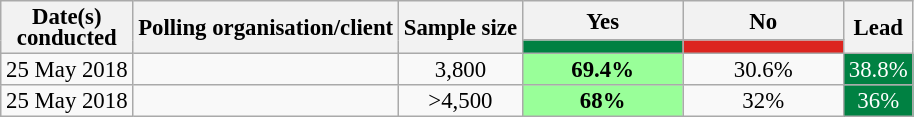<table class="wikitable sortable" style="text-align: center; line-height: 14px; font-size: 95%;">
<tr>
<th rowspan="2">Date(s)<br>conducted</th>
<th rowspan="2">Polling organisation/client</th>
<th rowspan="2">Sample size</th>
<th>Yes</th>
<th>No</th>
<th rowspan="2">Lead</th>
</tr>
<tr>
<th class="unsortable" style="background: rgb(0, 129, 66); width: 100px; color: white;"></th>
<th class="unsortable" style="background: rgb(220, 36, 31); width: 100px; color: white;"></th>
</tr>
<tr>
<td data-sort-value="2018-05-25">25 May 2018</td>
<td></td>
<td>3,800</td>
<td style="background: rgb(153, 255, 153);"><strong>69.4%</strong></td>
<td>30.6%</td>
<td style="background: rgb(0, 129, 66); color: white;">38.8%</td>
</tr>
<tr>
<td data-sort-value="2018-05-25">25 May 2018</td>
<td></td>
<td>>4,500</td>
<td style="background: rgb(153, 255, 153);"><strong>68%</strong></td>
<td>32%</td>
<td style="background: rgb(0, 129, 66); color: white;">36%</td>
</tr>
</table>
